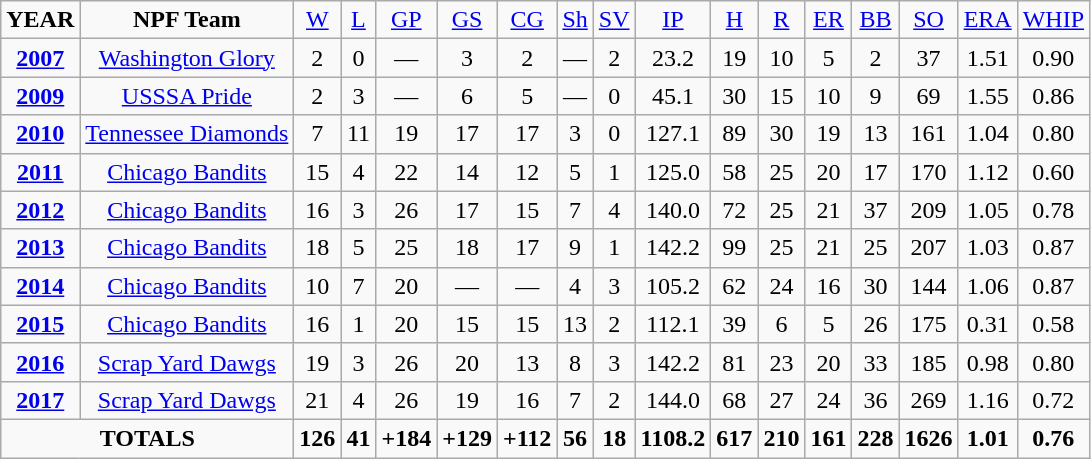<table class="wikitable" style="text-align:center;">
<tr>
<td><strong>YEAR</strong></td>
<td><strong>NPF Team</strong></td>
<td><a href='#'>W</a></td>
<td><a href='#'>L</a></td>
<td><a href='#'>GP</a></td>
<td><a href='#'>GS</a></td>
<td><a href='#'>CG</a></td>
<td><a href='#'>Sh</a></td>
<td><a href='#'>SV</a></td>
<td><a href='#'>IP</a></td>
<td><a href='#'>H</a></td>
<td><a href='#'>R</a></td>
<td><a href='#'>ER</a></td>
<td><a href='#'>BB</a></td>
<td><a href='#'>SO</a></td>
<td><a href='#'>ERA</a></td>
<td><a href='#'>WHIP</a></td>
</tr>
<tr>
<td><strong><a href='#'>2007</a></strong></td>
<td><a href='#'>Washington Glory</a></td>
<td>2</td>
<td>0</td>
<td>—</td>
<td>3</td>
<td>2</td>
<td>—</td>
<td>2</td>
<td>23.2</td>
<td>19</td>
<td>10</td>
<td>5</td>
<td>2</td>
<td>37</td>
<td>1.51</td>
<td>0.90</td>
</tr>
<tr>
<td><strong><a href='#'>2009</a></strong></td>
<td><a href='#'>USSSA Pride</a></td>
<td>2</td>
<td>3</td>
<td>—</td>
<td>6</td>
<td>5</td>
<td>—</td>
<td>0</td>
<td>45.1</td>
<td>30</td>
<td>15</td>
<td>10</td>
<td>9</td>
<td>69</td>
<td>1.55</td>
<td>0.86</td>
</tr>
<tr>
<td><strong><a href='#'>2010</a></strong></td>
<td><a href='#'>Tennessee Diamonds</a></td>
<td>7</td>
<td>11</td>
<td>19</td>
<td>17</td>
<td>17</td>
<td>3</td>
<td>0</td>
<td>127.1</td>
<td>89</td>
<td>30</td>
<td>19</td>
<td>13</td>
<td>161</td>
<td>1.04</td>
<td>0.80</td>
</tr>
<tr>
<td><strong><a href='#'>2011</a></strong></td>
<td><a href='#'>Chicago Bandits</a></td>
<td>15</td>
<td>4</td>
<td>22</td>
<td>14</td>
<td>12</td>
<td>5</td>
<td>1</td>
<td>125.0</td>
<td>58</td>
<td>25</td>
<td>20</td>
<td>17</td>
<td>170</td>
<td>1.12</td>
<td>0.60</td>
</tr>
<tr>
<td><strong><a href='#'>2012</a></strong></td>
<td><a href='#'>Chicago Bandits</a></td>
<td>16</td>
<td>3</td>
<td>26</td>
<td>17</td>
<td>15</td>
<td>7</td>
<td>4</td>
<td>140.0</td>
<td>72</td>
<td>25</td>
<td>21</td>
<td>37</td>
<td>209</td>
<td>1.05</td>
<td>0.78</td>
</tr>
<tr>
<td><strong><a href='#'>2013</a></strong></td>
<td><a href='#'>Chicago Bandits</a></td>
<td>18</td>
<td>5</td>
<td>25</td>
<td>18</td>
<td>17</td>
<td>9</td>
<td>1</td>
<td>142.2</td>
<td>99</td>
<td>25</td>
<td>21</td>
<td>25</td>
<td>207</td>
<td>1.03</td>
<td>0.87</td>
</tr>
<tr>
<td><strong><a href='#'>2014</a></strong></td>
<td><a href='#'>Chicago Bandits</a></td>
<td>10</td>
<td>7</td>
<td>20</td>
<td>—</td>
<td>—</td>
<td>4</td>
<td>3</td>
<td>105.2</td>
<td>62</td>
<td>24</td>
<td>16</td>
<td>30</td>
<td>144</td>
<td>1.06</td>
<td>0.87</td>
</tr>
<tr>
<td><strong><a href='#'>2015</a></strong></td>
<td><a href='#'>Chicago Bandits</a></td>
<td>16</td>
<td>1</td>
<td>20</td>
<td>15</td>
<td>15</td>
<td>13</td>
<td>2</td>
<td>112.1</td>
<td>39</td>
<td>6</td>
<td>5</td>
<td>26</td>
<td>175</td>
<td>0.31</td>
<td>0.58</td>
</tr>
<tr>
<td><strong><a href='#'>2016</a></strong></td>
<td><a href='#'>Scrap Yard Dawgs</a></td>
<td>19</td>
<td>3</td>
<td>26</td>
<td>20</td>
<td>13</td>
<td>8</td>
<td>3</td>
<td>142.2</td>
<td>81</td>
<td>23</td>
<td>20</td>
<td>33</td>
<td>185</td>
<td>0.98</td>
<td>0.80</td>
</tr>
<tr>
<td><strong><a href='#'>2017</a></strong></td>
<td><a href='#'>Scrap Yard Dawgs</a></td>
<td>21</td>
<td>4</td>
<td>26</td>
<td>19</td>
<td>16</td>
<td>7</td>
<td>2</td>
<td>144.0</td>
<td>68</td>
<td>27</td>
<td>24</td>
<td>36</td>
<td>269</td>
<td>1.16</td>
<td>0.72</td>
</tr>
<tr>
<td colspan = 2><strong>TOTALS</strong></td>
<td><strong>126</strong></td>
<td><strong>41</strong></td>
<td><strong>+184</strong></td>
<td><strong>+129</strong></td>
<td><strong>+112</strong></td>
<td><strong>56</strong></td>
<td><strong>18</strong></td>
<td><strong>1108.2</strong></td>
<td><strong>617</strong></td>
<td><strong>210</strong></td>
<td><strong>161</strong></td>
<td><strong>228</strong></td>
<td><strong>1626</strong></td>
<td><strong>1.01</strong></td>
<td><strong>0.76</strong></td>
</tr>
</table>
